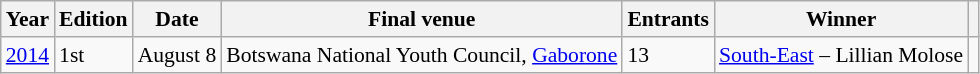<table class="wikitable defaultcenter col4left col6left" style="font-size: 90%";>
<tr>
<th>Year</th>
<th>Edition</th>
<th>Date</th>
<th>Final venue</th>
<th>Entrants</th>
<th>Winner</th>
<th></th>
</tr>
<tr>
<td><a href='#'>2014</a></td>
<td>1st</td>
<td>August 8</td>
<td>Botswana National Youth Council, <a href='#'>Gaborone</a></td>
<td>13</td>
<td><a href='#'>South-East</a> – Lillian Molose</td>
<td><br></td>
</tr>
</table>
